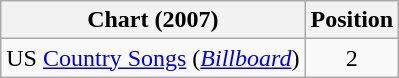<table class="wikitable sortable">
<tr>
<th scope="col">Chart (2007)</th>
<th scope="col">Position</th>
</tr>
<tr>
<td>US <a href='#'>Country Songs</a> (<em><a href='#'>Billboard</a></em>)</td>
<td align="center">2</td>
</tr>
</table>
